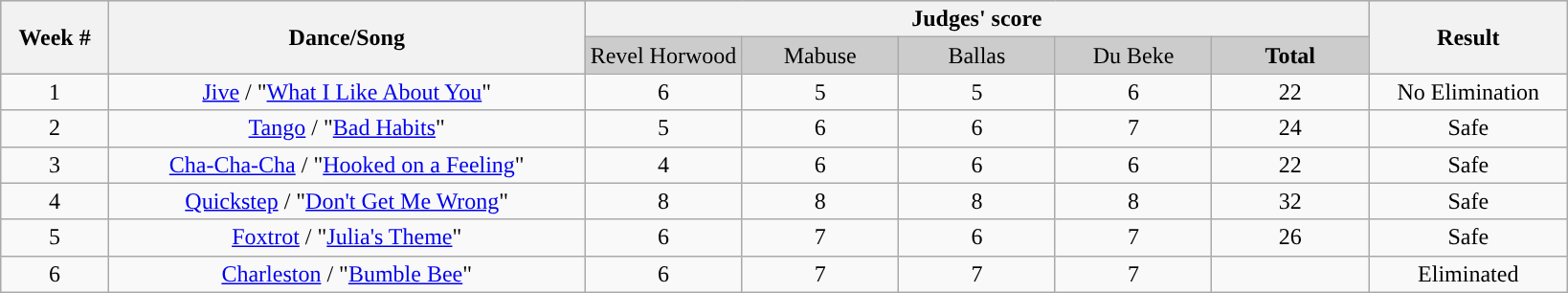<table class="wikitable collapsible collapsed">
<tr style="text-align:center; background:#ccc;">
<th rowspan="2">Week #</th>
<th rowspan="2">Dance/Song</th>
<th colspan="5">Judges' score</th>
<th rowspan="2">Result</th>
</tr>
<tr style="text-align:center; background:#ccc;">
<td style="width:10%; ">Revel Horwood</td>
<td style="width:10%; ">Mabuse</td>
<td style="width:10%; ">Ballas</td>
<td style="width:10%; ">Du Beke</td>
<td style="width:10%; "><strong>Total</strong></td>
</tr>
<tr style="text-align:center;">
<td>1</td>
<td><a href='#'>Jive</a> / "<a href='#'>What I Like About You</a>"</td>
<td>6</td>
<td>5</td>
<td>5</td>
<td>6</td>
<td>22</td>
<td>No Elimination</td>
</tr>
<tr style="text-align:center;">
<td>2</td>
<td><a href='#'>Tango</a> / "<a href='#'>Bad Habits</a>"</td>
<td>5</td>
<td>6</td>
<td>6</td>
<td>7</td>
<td>24</td>
<td>Safe</td>
</tr>
<tr style="text-align:center;">
<td>3</td>
<td><a href='#'>Cha-Cha-Cha</a> / "<a href='#'>Hooked on a Feeling</a>"</td>
<td>4</td>
<td>6</td>
<td>6</td>
<td>6</td>
<td>22</td>
<td>Safe</td>
</tr>
<tr style="text-align:center;">
<td>4</td>
<td><a href='#'>Quickstep</a> / "<a href='#'>Don't Get Me Wrong</a>"</td>
<td>8</td>
<td>8</td>
<td>8</td>
<td>8</td>
<td>32</td>
<td>Safe</td>
</tr>
<tr style="text-align:center;">
<td>5</td>
<td><a href='#'>Foxtrot</a> / "<a href='#'>Julia's Theme</a>"</td>
<td>6</td>
<td>7</td>
<td>6</td>
<td>7</td>
<td>26</td>
<td>Safe</td>
</tr>
<tr style="text-align:center;">
<td>6</td>
<td><a href='#'>Charleston</a> / "<a href='#'>Bumble Bee</a>"</td>
<td>6</td>
<td>7</td>
<td>7</td>
<td>7</td>
<td></td>
<td>Eliminated</td>
</tr>
</table>
